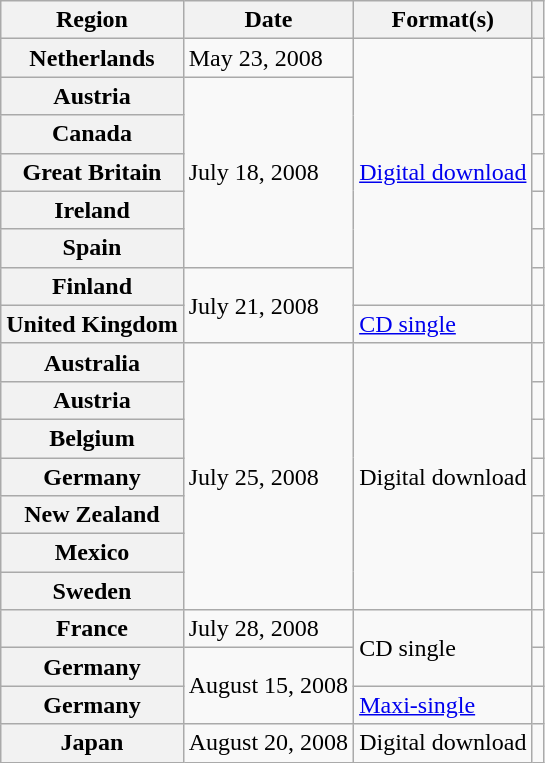<table class="wikitable plainrowheaders">
<tr>
<th scope="col">Region</th>
<th scope="col">Date</th>
<th scope="col">Format(s)</th>
<th scope="col"></th>
</tr>
<tr>
<th scope="row">Netherlands</th>
<td>May 23, 2008</td>
<td rowspan="7"><a href='#'>Digital download</a></td>
<td align="center"></td>
</tr>
<tr>
<th scope="row">Austria</th>
<td rowspan="5">July 18, 2008</td>
<td align="center"></td>
</tr>
<tr>
<th scope="row">Canada</th>
<td align="center"></td>
</tr>
<tr>
<th scope="row">Great Britain</th>
<td align="center"></td>
</tr>
<tr>
<th scope="row">Ireland</th>
<td align="center"></td>
</tr>
<tr>
<th scope="row">Spain</th>
<td align="center"></td>
</tr>
<tr>
<th scope="row">Finland</th>
<td rowspan="2">July 21, 2008</td>
<td align="center"></td>
</tr>
<tr>
<th scope="row">United Kingdom</th>
<td><a href='#'>CD single</a></td>
<td align="center"></td>
</tr>
<tr>
<th scope="row">Australia</th>
<td rowspan="7">July 25, 2008</td>
<td rowspan="7">Digital download</td>
<td align="center"></td>
</tr>
<tr>
<th scope="row">Austria</th>
<td align="center"></td>
</tr>
<tr>
<th scope="row">Belgium</th>
<td align="center"></td>
</tr>
<tr>
<th scope="row">Germany</th>
<td align="center"></td>
</tr>
<tr>
<th scope="row">New Zealand</th>
<td align="center"></td>
</tr>
<tr>
<th scope="row">Mexico</th>
<td align="center"></td>
</tr>
<tr>
<th scope="row">Sweden</th>
<td align="center"></td>
</tr>
<tr>
<th scope="row">France</th>
<td>July 28, 2008</td>
<td rowspan="2">CD single</td>
<td align="center"></td>
</tr>
<tr>
<th scope="row">Germany</th>
<td rowspan="2">August 15, 2008</td>
<td align="center"></td>
</tr>
<tr>
<th scope="row">Germany</th>
<td><a href='#'>Maxi-single</a></td>
<td align="center"></td>
</tr>
<tr>
<th scope="row">Japan</th>
<td>August 20, 2008</td>
<td>Digital download</td>
<td align="center"></td>
</tr>
</table>
